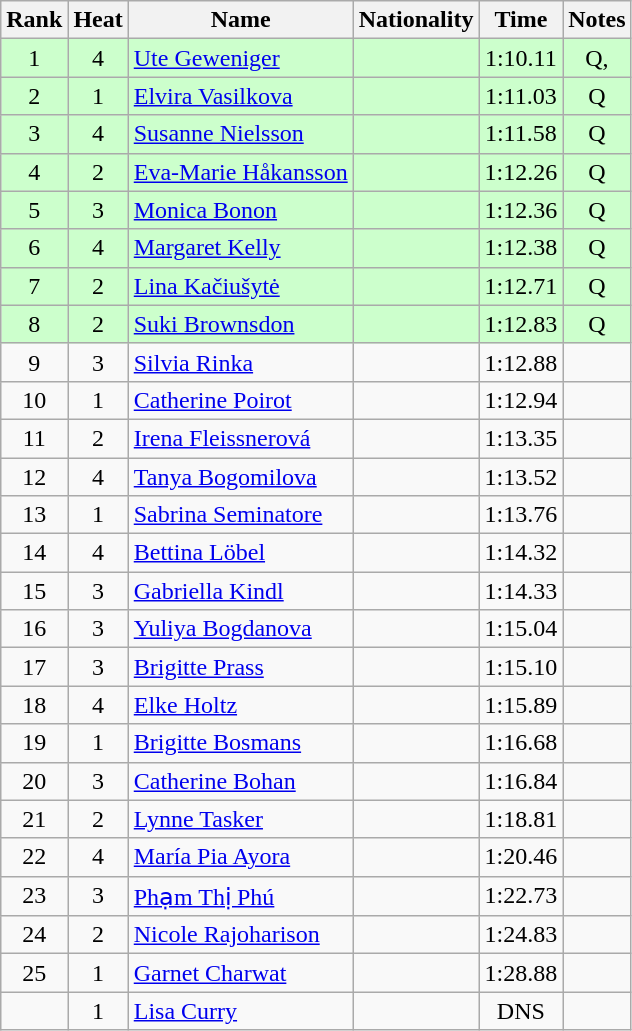<table class="wikitable sortable" style="text-align:center">
<tr>
<th>Rank</th>
<th>Heat</th>
<th>Name</th>
<th>Nationality</th>
<th>Time</th>
<th>Notes</th>
</tr>
<tr bgcolor=ccffcc>
<td>1</td>
<td>4</td>
<td align=left><a href='#'>Ute Geweniger</a></td>
<td align=left></td>
<td>1:10.11</td>
<td>Q, </td>
</tr>
<tr bgcolor=ccffcc>
<td>2</td>
<td>1</td>
<td align=left><a href='#'>Elvira Vasilkova</a></td>
<td align=left></td>
<td>1:11.03</td>
<td>Q</td>
</tr>
<tr bgcolor=ccffcc>
<td>3</td>
<td>4</td>
<td align=left><a href='#'>Susanne Nielsson</a></td>
<td align=left></td>
<td>1:11.58</td>
<td>Q</td>
</tr>
<tr bgcolor=ccffcc>
<td>4</td>
<td>2</td>
<td align=left><a href='#'>Eva-Marie Håkansson</a></td>
<td align=left></td>
<td>1:12.26</td>
<td>Q</td>
</tr>
<tr bgcolor=ccffcc>
<td>5</td>
<td>3</td>
<td align=left><a href='#'>Monica Bonon</a></td>
<td align=left></td>
<td>1:12.36</td>
<td>Q</td>
</tr>
<tr bgcolor=ccffcc>
<td>6</td>
<td>4</td>
<td align=left><a href='#'>Margaret Kelly</a></td>
<td align=left></td>
<td>1:12.38</td>
<td>Q</td>
</tr>
<tr bgcolor=ccffcc>
<td>7</td>
<td>2</td>
<td align=left><a href='#'>Lina Kačiušytė</a></td>
<td align=left></td>
<td>1:12.71</td>
<td>Q</td>
</tr>
<tr bgcolor=ccffcc>
<td>8</td>
<td>2</td>
<td align=left><a href='#'>Suki Brownsdon</a></td>
<td align=left></td>
<td>1:12.83</td>
<td>Q</td>
</tr>
<tr>
<td>9</td>
<td>3</td>
<td align=left><a href='#'>Silvia Rinka</a></td>
<td align=left></td>
<td>1:12.88</td>
<td></td>
</tr>
<tr>
<td>10</td>
<td>1</td>
<td align=left><a href='#'>Catherine Poirot</a></td>
<td align=left></td>
<td>1:12.94</td>
<td></td>
</tr>
<tr>
<td>11</td>
<td>2</td>
<td align=left><a href='#'>Irena Fleissnerová</a></td>
<td align=left></td>
<td>1:13.35</td>
<td></td>
</tr>
<tr>
<td>12</td>
<td>4</td>
<td align=left><a href='#'>Tanya Bogomilova</a></td>
<td align=left></td>
<td>1:13.52</td>
<td></td>
</tr>
<tr>
<td>13</td>
<td>1</td>
<td align=left><a href='#'>Sabrina Seminatore</a></td>
<td align=left></td>
<td>1:13.76</td>
<td></td>
</tr>
<tr>
<td>14</td>
<td>4</td>
<td align=left><a href='#'>Bettina Löbel</a></td>
<td align=left></td>
<td>1:14.32</td>
<td></td>
</tr>
<tr>
<td>15</td>
<td>3</td>
<td align=left><a href='#'>Gabriella Kindl</a></td>
<td align=left></td>
<td>1:14.33</td>
<td></td>
</tr>
<tr>
<td>16</td>
<td>3</td>
<td align=left><a href='#'>Yuliya Bogdanova</a></td>
<td align=left></td>
<td>1:15.04</td>
<td></td>
</tr>
<tr>
<td>17</td>
<td>3</td>
<td align=left><a href='#'>Brigitte Prass</a></td>
<td align=left></td>
<td>1:15.10</td>
<td></td>
</tr>
<tr>
<td>18</td>
<td>4</td>
<td align=left><a href='#'>Elke Holtz</a></td>
<td align=left></td>
<td>1:15.89</td>
<td></td>
</tr>
<tr>
<td>19</td>
<td>1</td>
<td align=left><a href='#'>Brigitte Bosmans</a></td>
<td align=left></td>
<td>1:16.68</td>
<td></td>
</tr>
<tr>
<td>20</td>
<td>3</td>
<td align=left><a href='#'>Catherine Bohan</a></td>
<td align=left></td>
<td>1:16.84</td>
<td></td>
</tr>
<tr>
<td>21</td>
<td>2</td>
<td align=left><a href='#'>Lynne Tasker</a></td>
<td align=left></td>
<td>1:18.81</td>
<td></td>
</tr>
<tr>
<td>22</td>
<td>4</td>
<td align=left><a href='#'>María Pia Ayora</a></td>
<td align=left></td>
<td>1:20.46</td>
<td></td>
</tr>
<tr>
<td>23</td>
<td>3</td>
<td align=left><a href='#'>Phạm Thị Phú</a></td>
<td align=left></td>
<td>1:22.73</td>
<td></td>
</tr>
<tr>
<td>24</td>
<td>2</td>
<td align=left><a href='#'>Nicole Rajoharison</a></td>
<td align=left></td>
<td>1:24.83</td>
<td></td>
</tr>
<tr>
<td>25</td>
<td>1</td>
<td align=left><a href='#'>Garnet Charwat</a></td>
<td align=left></td>
<td>1:28.88</td>
<td></td>
</tr>
<tr>
<td></td>
<td>1</td>
<td align=left><a href='#'>Lisa Curry</a></td>
<td align=left></td>
<td>DNS</td>
<td></td>
</tr>
</table>
